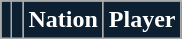<table class="wikitable sortable">
<tr>
<th style="background:#0D2032; color:#FFFFFF;" scope="col"></th>
<th style="background:#0D2032; color:#FFFFFF;" scope="col"></th>
<th style="background:#0D2032; color:#FFFFFF;" scope="col">Nation</th>
<th style="background:#0D2032; color:#FFFFFF;" scope="col">Player<br>























</th>
</tr>
</table>
